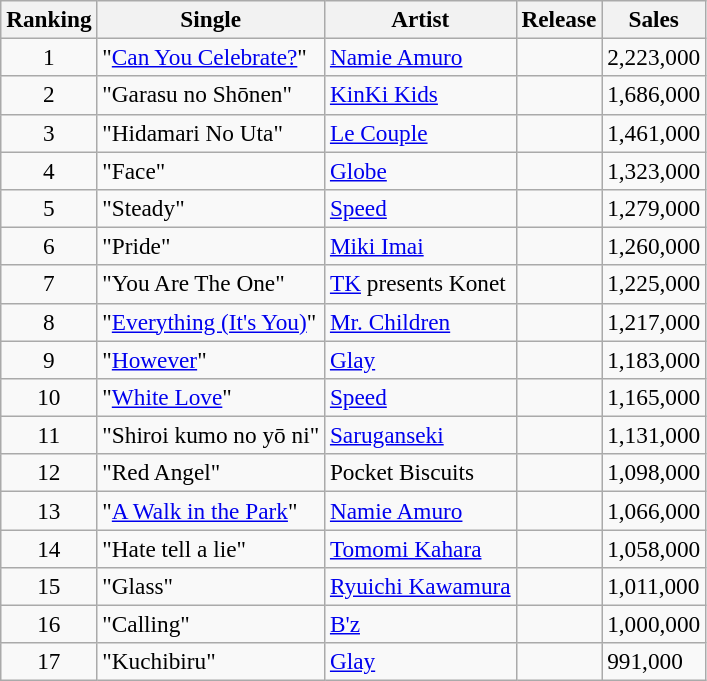<table class="wikitable sortable" style="font-size:97%;">
<tr>
<th>Ranking</th>
<th>Single</th>
<th>Artist</th>
<th>Release</th>
<th>Sales</th>
</tr>
<tr>
<td align="center">1</td>
<td>"<a href='#'>Can You Celebrate?</a>"</td>
<td><a href='#'>Namie Amuro</a></td>
<td></td>
<td>2,223,000</td>
</tr>
<tr>
<td align="center">2</td>
<td>"Garasu no Shōnen"</td>
<td><a href='#'>KinKi Kids</a></td>
<td></td>
<td>1,686,000</td>
</tr>
<tr>
<td align="center">3</td>
<td>"Hidamari No Uta"</td>
<td><a href='#'>Le Couple</a></td>
<td></td>
<td>1,461,000</td>
</tr>
<tr>
<td align="center">4</td>
<td>"Face"</td>
<td><a href='#'>Globe</a></td>
<td></td>
<td>1,323,000</td>
</tr>
<tr>
<td align="center">5</td>
<td>"Steady"</td>
<td><a href='#'>Speed</a></td>
<td></td>
<td>1,279,000</td>
</tr>
<tr>
<td align="center">6</td>
<td>"Pride"</td>
<td><a href='#'>Miki Imai</a></td>
<td></td>
<td>1,260,000</td>
</tr>
<tr>
<td align="center">7</td>
<td>"You Are The One"</td>
<td><a href='#'>TK</a> presents Konet</td>
<td></td>
<td>1,225,000</td>
</tr>
<tr>
<td align="center">8</td>
<td>"<a href='#'>Everything (It's You)</a>"</td>
<td><a href='#'>Mr. Children</a></td>
<td></td>
<td>1,217,000</td>
</tr>
<tr>
<td align="center">9</td>
<td>"<a href='#'>However</a>"</td>
<td><a href='#'>Glay</a></td>
<td></td>
<td>1,183,000</td>
</tr>
<tr>
<td align="center">10</td>
<td>"<a href='#'>White Love</a>"</td>
<td><a href='#'>Speed</a></td>
<td></td>
<td>1,165,000</td>
</tr>
<tr>
<td align="center">11</td>
<td>"Shiroi kumo no yō ni"</td>
<td><a href='#'>Saruganseki</a></td>
<td></td>
<td>1,131,000</td>
</tr>
<tr>
<td align="center">12</td>
<td>"Red Angel"</td>
<td>Pocket Biscuits</td>
<td></td>
<td>1,098,000</td>
</tr>
<tr>
<td align="center">13</td>
<td>"<a href='#'>A Walk in the Park</a>"</td>
<td><a href='#'>Namie Amuro</a></td>
<td></td>
<td>1,066,000</td>
</tr>
<tr>
<td align="center">14</td>
<td>"Hate tell a lie"</td>
<td><a href='#'>Tomomi Kahara</a></td>
<td></td>
<td>1,058,000</td>
</tr>
<tr>
<td align="center">15</td>
<td>"Glass"</td>
<td><a href='#'>Ryuichi Kawamura</a></td>
<td></td>
<td>1,011,000</td>
</tr>
<tr>
<td align="center">16</td>
<td>"Calling"</td>
<td><a href='#'>B'z</a></td>
<td></td>
<td>1,000,000</td>
</tr>
<tr>
<td align="center">17</td>
<td>"Kuchibiru"</td>
<td><a href='#'>Glay</a></td>
<td></td>
<td>991,000</td>
</tr>
</table>
